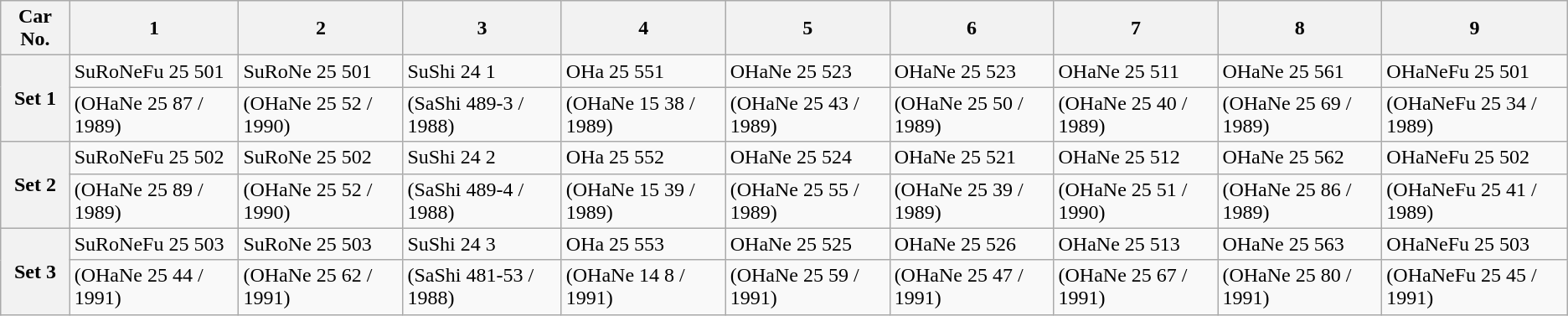<table class="wikitable">
<tr>
<th>Car No.</th>
<th>1</th>
<th>2</th>
<th>3</th>
<th>4</th>
<th>5</th>
<th>6</th>
<th>7</th>
<th>8</th>
<th>9</th>
</tr>
<tr>
<th rowspan="2">Set 1</th>
<td>SuRoNeFu 25 501</td>
<td>SuRoNe 25 501</td>
<td>SuShi 24 1</td>
<td>OHa 25 551</td>
<td>OHaNe 25 523</td>
<td>OHaNe 25 523</td>
<td>OHaNe 25 511</td>
<td>OHaNe 25 561</td>
<td>OHaNeFu 25 501</td>
</tr>
<tr>
<td>(OHaNe 25 87 / 1989)</td>
<td>(OHaNe 25 52 / 1990)</td>
<td>(SaShi 489-3 / 1988)</td>
<td>(OHaNe 15 38 / 1989)</td>
<td>(OHaNe 25 43 / 1989)</td>
<td>(OHaNe 25 50 / 1989)</td>
<td>(OHaNe 25 40 / 1989)</td>
<td>(OHaNe 25 69 / 1989)</td>
<td>(OHaNeFu 25 34 / 1989)</td>
</tr>
<tr>
<th rowspan="2">Set 2</th>
<td>SuRoNeFu 25 502</td>
<td>SuRoNe 25 502</td>
<td>SuShi 24 2</td>
<td>OHa 25 552</td>
<td>OHaNe 25 524</td>
<td>OHaNe 25 521</td>
<td>OHaNe 25 512</td>
<td>OHaNe 25 562</td>
<td>OHaNeFu 25 502</td>
</tr>
<tr>
<td>(OHaNe 25 89 / 1989)</td>
<td>(OHaNe 25 52 / 1990)</td>
<td>(SaShi 489-4 / 1988)</td>
<td>(OHaNe 15 39 / 1989)</td>
<td>(OHaNe 25 55 / 1989)</td>
<td>(OHaNe 25 39 / 1989)</td>
<td>(OHaNe 25 51 / 1990)</td>
<td>(OHaNe 25 86 / 1989)</td>
<td>(OHaNeFu 25 41 / 1989)</td>
</tr>
<tr>
<th rowspan="2">Set 3</th>
<td>SuRoNeFu 25 503</td>
<td>SuRoNe 25 503</td>
<td>SuShi 24 3</td>
<td>OHa 25 553</td>
<td>OHaNe 25 525</td>
<td>OHaNe 25 526</td>
<td>OHaNe 25 513</td>
<td>OHaNe 25 563</td>
<td>OHaNeFu 25 503</td>
</tr>
<tr>
<td>(OHaNe 25 44 / 1991)</td>
<td>(OHaNe 25 62 / 1991)</td>
<td>(SaShi 481-53 / 1988)</td>
<td>(OHaNe 14 8 / 1991)</td>
<td>(OHaNe 25 59 / 1991)</td>
<td>(OHaNe 25 47 / 1991)</td>
<td>(OHaNe 25 67 / 1991)</td>
<td>(OHaNe 25 80 / 1991)</td>
<td>(OHaNeFu 25 45 / 1991)</td>
</tr>
</table>
